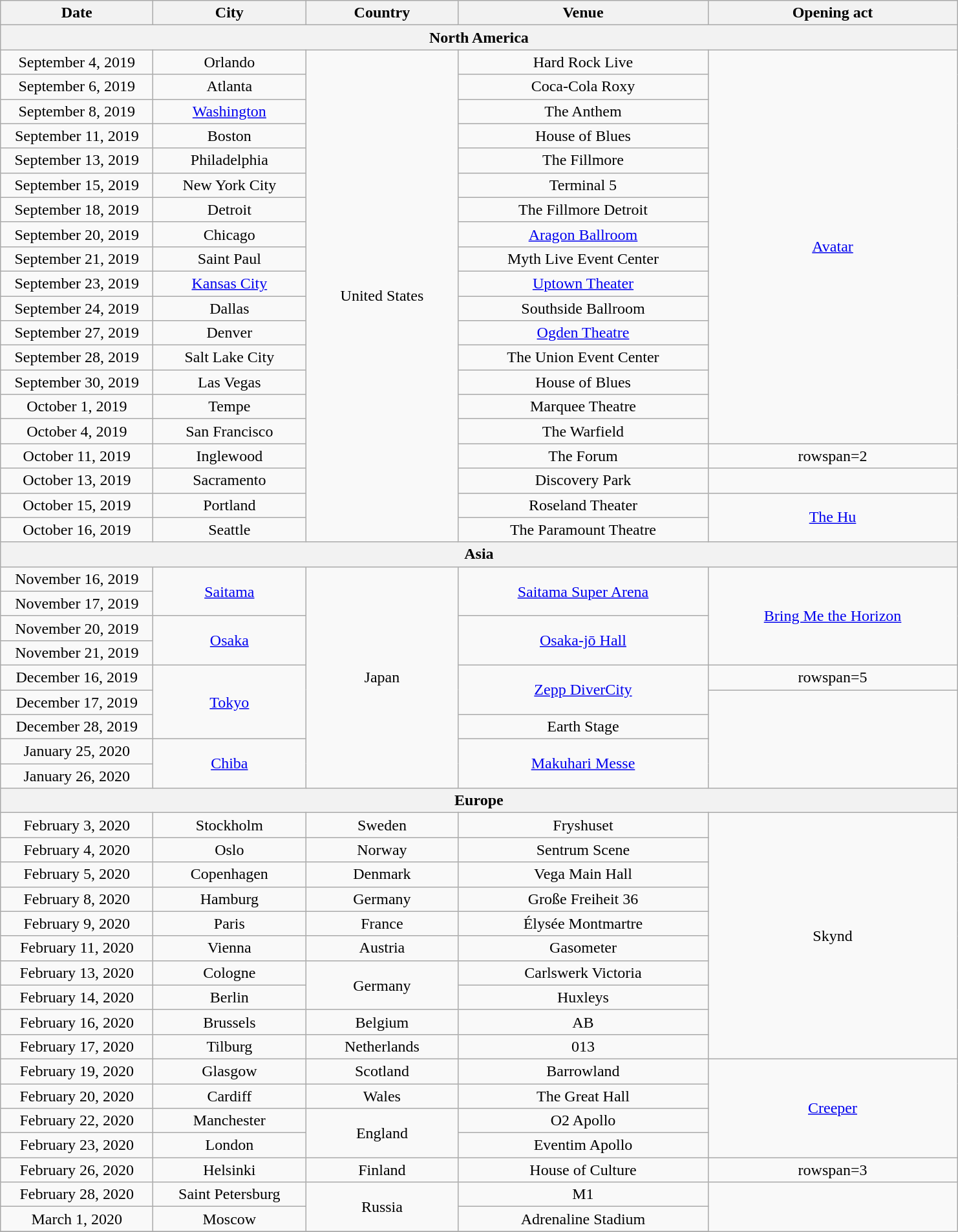<table class="wikitable collapsible collapsed" style="text-align:center;">
<tr>
<th style="width:150px;">Date</th>
<th style="width:150px;">City</th>
<th style="width:150px;">Country</th>
<th style="width:250px;">Venue</th>
<th style="width:250px;">Opening act</th>
</tr>
<tr>
<th colspan=5><strong>North America</strong></th>
</tr>
<tr>
<td>September 4, 2019</td>
<td>Orlando</td>
<td rowspan=20>United States</td>
<td>Hard Rock Live</td>
<td rowspan=16><a href='#'>Avatar</a></td>
</tr>
<tr>
<td>September 6, 2019</td>
<td>Atlanta</td>
<td>Coca-Cola Roxy</td>
</tr>
<tr>
<td>September 8, 2019</td>
<td><a href='#'>Washington</a></td>
<td>The Anthem</td>
</tr>
<tr>
<td>September 11, 2019</td>
<td>Boston</td>
<td>House of Blues</td>
</tr>
<tr>
<td>September 13, 2019</td>
<td>Philadelphia</td>
<td>The Fillmore</td>
</tr>
<tr>
<td>September 15, 2019</td>
<td>New York City</td>
<td>Terminal 5</td>
</tr>
<tr>
<td>September 18, 2019</td>
<td>Detroit</td>
<td>The Fillmore Detroit</td>
</tr>
<tr>
<td>September 20, 2019</td>
<td>Chicago</td>
<td><a href='#'>Aragon Ballroom</a></td>
</tr>
<tr>
<td>September 21, 2019</td>
<td>Saint Paul</td>
<td>Myth Live Event Center</td>
</tr>
<tr>
<td>September 23, 2019</td>
<td><a href='#'>Kansas City</a></td>
<td><a href='#'>Uptown Theater</a></td>
</tr>
<tr>
<td>September 24, 2019</td>
<td>Dallas</td>
<td>Southside Ballroom</td>
</tr>
<tr>
<td>September 27, 2019</td>
<td>Denver</td>
<td><a href='#'>Ogden Theatre</a></td>
</tr>
<tr>
<td>September 28, 2019</td>
<td>Salt Lake City</td>
<td>The Union Event Center</td>
</tr>
<tr>
<td>September 30, 2019</td>
<td>Las Vegas</td>
<td>House of Blues</td>
</tr>
<tr>
<td>October 1, 2019</td>
<td>Tempe</td>
<td>Marquee Theatre</td>
</tr>
<tr>
<td>October 4, 2019</td>
<td>San Francisco</td>
<td>The Warfield</td>
</tr>
<tr>
<td>October 11, 2019</td>
<td>Inglewood</td>
<td>The Forum</td>
<td>rowspan=2 </td>
</tr>
<tr>
<td>October 13, 2019</td>
<td>Sacramento</td>
<td>Discovery Park</td>
</tr>
<tr>
<td>October 15, 2019</td>
<td>Portland</td>
<td>Roseland Theater</td>
<td rowspan=2><a href='#'>The Hu</a></td>
</tr>
<tr>
<td>October 16, 2019</td>
<td>Seattle</td>
<td>The Paramount Theatre</td>
</tr>
<tr>
<th colspan=5><strong>Asia</strong></th>
</tr>
<tr>
<td>November 16, 2019</td>
<td rowspan=2><a href='#'>Saitama</a></td>
<td rowspan=9>Japan</td>
<td rowspan=2><a href='#'>Saitama Super Arena</a></td>
<td rowspan=4><a href='#'>Bring Me the Horizon</a></td>
</tr>
<tr>
<td>November 17, 2019</td>
</tr>
<tr>
<td>November 20, 2019</td>
<td rowspan=2><a href='#'>Osaka</a></td>
<td rowspan=2><a href='#'>Osaka-jō Hall</a></td>
</tr>
<tr>
<td>November 21, 2019</td>
</tr>
<tr>
<td>December 16, 2019</td>
<td rowspan=3><a href='#'>Tokyo</a></td>
<td rowspan=2><a href='#'>Zepp DiverCity</a></td>
<td>rowspan=5 </td>
</tr>
<tr>
<td>December 17, 2019</td>
</tr>
<tr>
<td>December 28, 2019</td>
<td>Earth Stage</td>
</tr>
<tr>
<td>January 25, 2020</td>
<td rowspan=2><a href='#'>Chiba</a></td>
<td rowspan=2><a href='#'>Makuhari Messe</a></td>
</tr>
<tr>
<td>January 26, 2020</td>
</tr>
<tr>
<th colspan=5><strong>Europe</strong></th>
</tr>
<tr>
<td>February 3, 2020</td>
<td>Stockholm</td>
<td>Sweden</td>
<td>Fryshuset</td>
<td rowspan=10>Skynd</td>
</tr>
<tr>
<td>February 4, 2020</td>
<td>Oslo</td>
<td>Norway</td>
<td>Sentrum Scene</td>
</tr>
<tr>
<td>February 5, 2020</td>
<td>Copenhagen</td>
<td>Denmark</td>
<td>Vega Main Hall</td>
</tr>
<tr>
<td>February 8, 2020</td>
<td>Hamburg</td>
<td>Germany</td>
<td>Große Freiheit 36</td>
</tr>
<tr>
<td>February 9, 2020</td>
<td>Paris</td>
<td>France</td>
<td>Élysée Montmartre</td>
</tr>
<tr>
<td>February 11, 2020</td>
<td>Vienna</td>
<td>Austria</td>
<td>Gasometer</td>
</tr>
<tr>
<td>February 13, 2020</td>
<td>Cologne</td>
<td rowspan=2>Germany</td>
<td>Carlswerk Victoria</td>
</tr>
<tr>
<td>February 14, 2020</td>
<td>Berlin</td>
<td>Huxleys</td>
</tr>
<tr>
<td>February 16, 2020</td>
<td>Brussels</td>
<td>Belgium</td>
<td>AB</td>
</tr>
<tr>
<td>February 17, 2020</td>
<td>Tilburg</td>
<td>Netherlands</td>
<td>013</td>
</tr>
<tr>
<td>February 19, 2020</td>
<td>Glasgow</td>
<td>Scotland</td>
<td>Barrowland</td>
<td rowspan=4><a href='#'>Creeper</a></td>
</tr>
<tr>
<td>February 20, 2020</td>
<td>Cardiff</td>
<td>Wales</td>
<td>The Great Hall</td>
</tr>
<tr>
<td>February 22, 2020</td>
<td>Manchester</td>
<td rowspan="2">England</td>
<td>O2 Apollo</td>
</tr>
<tr>
<td>February 23, 2020</td>
<td>London</td>
<td>Eventim Apollo</td>
</tr>
<tr>
<td>February 26, 2020</td>
<td>Helsinki</td>
<td>Finland</td>
<td>House of Culture</td>
<td>rowspan=3 </td>
</tr>
<tr>
<td>February 28, 2020</td>
<td>Saint Petersburg</td>
<td rowspan=2>Russia</td>
<td>M1</td>
</tr>
<tr>
<td>March 1, 2020</td>
<td>Moscow</td>
<td>Adrenaline Stadium</td>
</tr>
<tr>
</tr>
</table>
